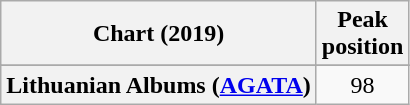<table class="wikitable sortable plainrowheaders" style="text-align:center">
<tr>
<th scope="col">Chart (2019)</th>
<th scope="col">Peak<br>position</th>
</tr>
<tr>
</tr>
<tr>
<th scope="row">Lithuanian Albums (<a href='#'>AGATA</a>)</th>
<td>98</td>
</tr>
</table>
